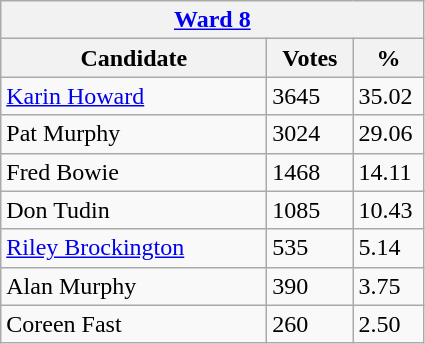<table class="wikitable">
<tr>
<th colspan="3"><a href='#'>Ward 8</a></th>
</tr>
<tr>
<th style="width: 170px">Candidate</th>
<th style="width: 50px">Votes</th>
<th style="width: 40px">%</th>
</tr>
<tr>
<td><a href='#'>Karin Howard</a></td>
<td>3645</td>
<td>35.02</td>
</tr>
<tr>
<td>Pat Murphy</td>
<td>3024</td>
<td>29.06</td>
</tr>
<tr>
<td>Fred Bowie</td>
<td>1468</td>
<td>14.11</td>
</tr>
<tr>
<td>Don Tudin</td>
<td>1085</td>
<td>10.43</td>
</tr>
<tr>
<td><a href='#'>Riley Brockington</a></td>
<td>535</td>
<td>5.14</td>
</tr>
<tr>
<td>Alan Murphy</td>
<td>390</td>
<td>3.75</td>
</tr>
<tr>
<td>Coreen Fast</td>
<td>260</td>
<td>2.50</td>
</tr>
</table>
